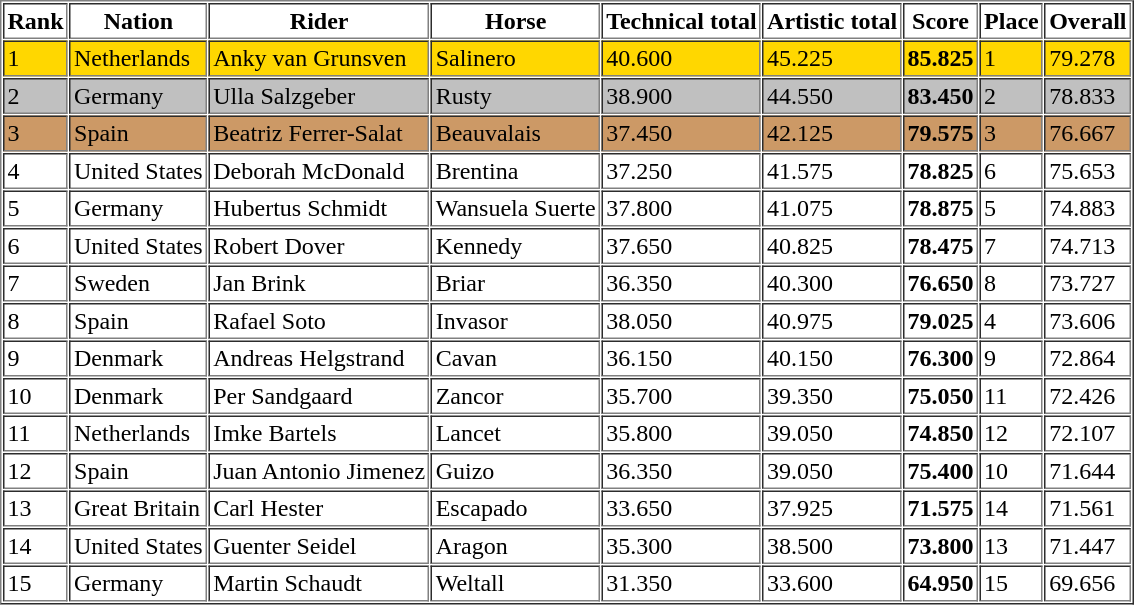<table border=1 cellpadding=2 cellspacing=1>
<tr>
<th>Rank</th>
<th>Nation</th>
<th>Rider</th>
<th>Horse</th>
<th>Technical total</th>
<th>Artistic total</th>
<th>Score</th>
<th>Place</th>
<th>Overall</th>
</tr>
<tr bgcolor=gold>
<td>1</td>
<td>Netherlands</td>
<td>Anky van Grunsven</td>
<td>Salinero</td>
<td>40.600</td>
<td>45.225</td>
<td><strong>85.825</strong></td>
<td>1</td>
<td>79.278</td>
</tr>
<tr bgcolor=silver>
<td>2</td>
<td>Germany</td>
<td>Ulla Salzgeber</td>
<td>Rusty</td>
<td>38.900</td>
<td>44.550</td>
<td><strong>83.450</strong></td>
<td>2</td>
<td>78.833</td>
</tr>
<tr bgcolor=#cc9966>
<td>3</td>
<td>Spain</td>
<td>Beatriz Ferrer-Salat</td>
<td>Beauvalais</td>
<td>37.450</td>
<td>42.125</td>
<td><strong>79.575</strong></td>
<td>3</td>
<td>76.667</td>
</tr>
<tr>
<td>4</td>
<td>United States</td>
<td>Deborah McDonald</td>
<td>Brentina</td>
<td>37.250</td>
<td>41.575</td>
<td><strong>78.825</strong></td>
<td>6</td>
<td>75.653</td>
</tr>
<tr>
<td>5</td>
<td>Germany</td>
<td>Hubertus Schmidt</td>
<td>Wansuela Suerte</td>
<td>37.800</td>
<td>41.075</td>
<td><strong>78.875</strong></td>
<td>5</td>
<td>74.883</td>
</tr>
<tr>
<td>6</td>
<td>United States</td>
<td>Robert Dover</td>
<td>Kennedy</td>
<td>37.650</td>
<td>40.825</td>
<td><strong>78.475</strong></td>
<td>7</td>
<td>74.713</td>
</tr>
<tr>
<td>7</td>
<td>Sweden</td>
<td>Jan Brink</td>
<td>Briar</td>
<td>36.350</td>
<td>40.300</td>
<td><strong>76.650</strong></td>
<td>8</td>
<td>73.727</td>
</tr>
<tr>
<td>8</td>
<td>Spain</td>
<td>Rafael Soto</td>
<td>Invasor</td>
<td>38.050</td>
<td>40.975</td>
<td><strong>79.025</strong></td>
<td>4</td>
<td>73.606</td>
</tr>
<tr>
<td>9</td>
<td>Denmark</td>
<td>Andreas Helgstrand</td>
<td>Cavan</td>
<td>36.150</td>
<td>40.150</td>
<td><strong>76.300</strong></td>
<td>9</td>
<td>72.864</td>
</tr>
<tr>
<td>10</td>
<td>Denmark</td>
<td>Per Sandgaard</td>
<td>Zancor</td>
<td>35.700</td>
<td>39.350</td>
<td><strong>75.050</strong></td>
<td>11</td>
<td>72.426</td>
</tr>
<tr>
<td>11</td>
<td>Netherlands</td>
<td>Imke Bartels</td>
<td>Lancet</td>
<td>35.800</td>
<td>39.050</td>
<td><strong>74.850</strong></td>
<td>12</td>
<td>72.107</td>
</tr>
<tr>
<td>12</td>
<td>Spain</td>
<td>Juan Antonio Jimenez</td>
<td>Guizo</td>
<td>36.350</td>
<td>39.050</td>
<td><strong>75.400</strong></td>
<td>10</td>
<td>71.644</td>
</tr>
<tr>
<td>13</td>
<td>Great Britain</td>
<td>Carl Hester</td>
<td>Escapado</td>
<td>33.650</td>
<td>37.925</td>
<td><strong>71.575</strong></td>
<td>14</td>
<td>71.561</td>
</tr>
<tr>
<td>14</td>
<td>United States</td>
<td>Guenter Seidel</td>
<td>Aragon</td>
<td>35.300</td>
<td>38.500</td>
<td><strong>73.800</strong></td>
<td>13</td>
<td>71.447</td>
</tr>
<tr>
<td>15</td>
<td>Germany</td>
<td>Martin Schaudt</td>
<td>Weltall</td>
<td>31.350</td>
<td>33.600</td>
<td><strong>64.950</strong></td>
<td>15</td>
<td>69.656</td>
</tr>
</table>
